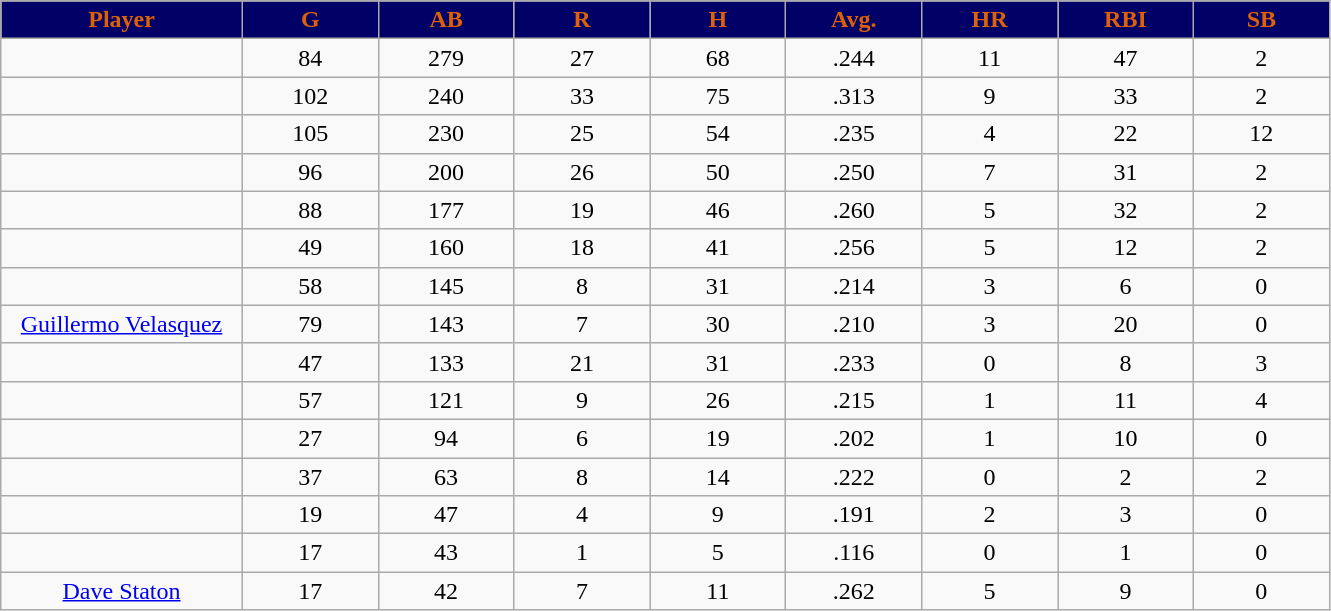<table class="wikitable sortable">
<tr>
<th style="background:#000066;color:#de6108;" width="16%">Player</th>
<th style="background:#000066;color:#de6108;" width="9%">G</th>
<th style="background:#000066;color:#de6108;" width="9%">AB</th>
<th style="background:#000066;color:#de6108;" width="9%">R</th>
<th style="background:#000066;color:#de6108;" width="9%">H</th>
<th style="background:#000066;color:#de6108;" width="9%">Avg.</th>
<th style="background:#000066;color:#de6108;" width="9%">HR</th>
<th style="background:#000066;color:#de6108;" width="9%">RBI</th>
<th style="background:#000066;color:#de6108;" width="9%">SB</th>
</tr>
<tr align="center">
<td></td>
<td>84</td>
<td>279</td>
<td>27</td>
<td>68</td>
<td>.244</td>
<td>11</td>
<td>47</td>
<td>2</td>
</tr>
<tr align="center">
<td></td>
<td>102</td>
<td>240</td>
<td>33</td>
<td>75</td>
<td>.313</td>
<td>9</td>
<td>33</td>
<td>2</td>
</tr>
<tr align="center">
<td></td>
<td>105</td>
<td>230</td>
<td>25</td>
<td>54</td>
<td>.235</td>
<td>4</td>
<td>22</td>
<td>12</td>
</tr>
<tr align="center">
<td></td>
<td>96</td>
<td>200</td>
<td>26</td>
<td>50</td>
<td>.250</td>
<td>7</td>
<td>31</td>
<td>2</td>
</tr>
<tr align="center">
<td></td>
<td>88</td>
<td>177</td>
<td>19</td>
<td>46</td>
<td>.260</td>
<td>5</td>
<td>32</td>
<td>2</td>
</tr>
<tr align="center">
<td></td>
<td>49</td>
<td>160</td>
<td>18</td>
<td>41</td>
<td>.256</td>
<td>5</td>
<td>12</td>
<td>2</td>
</tr>
<tr align="center">
<td></td>
<td>58</td>
<td>145</td>
<td>8</td>
<td>31</td>
<td>.214</td>
<td>3</td>
<td>6</td>
<td>0</td>
</tr>
<tr align="center">
<td><a href='#'>Guillermo Velasquez</a></td>
<td>79</td>
<td>143</td>
<td>7</td>
<td>30</td>
<td>.210</td>
<td>3</td>
<td>20</td>
<td>0</td>
</tr>
<tr align=center>
<td></td>
<td>47</td>
<td>133</td>
<td>21</td>
<td>31</td>
<td>.233</td>
<td>0</td>
<td>8</td>
<td>3</td>
</tr>
<tr align="center">
<td></td>
<td>57</td>
<td>121</td>
<td>9</td>
<td>26</td>
<td>.215</td>
<td>1</td>
<td>11</td>
<td>4</td>
</tr>
<tr align="center">
<td></td>
<td>27</td>
<td>94</td>
<td>6</td>
<td>19</td>
<td>.202</td>
<td>1</td>
<td>10</td>
<td>0</td>
</tr>
<tr align="center">
<td></td>
<td>37</td>
<td>63</td>
<td>8</td>
<td>14</td>
<td>.222</td>
<td>0</td>
<td>2</td>
<td>2</td>
</tr>
<tr align="center">
<td></td>
<td>19</td>
<td>47</td>
<td>4</td>
<td>9</td>
<td>.191</td>
<td>2</td>
<td>3</td>
<td>0</td>
</tr>
<tr align="center">
<td></td>
<td>17</td>
<td>43</td>
<td>1</td>
<td>5</td>
<td>.116</td>
<td>0</td>
<td>1</td>
<td>0</td>
</tr>
<tr align="center">
<td><a href='#'>Dave Staton</a></td>
<td>17</td>
<td>42</td>
<td>7</td>
<td>11</td>
<td>.262</td>
<td>5</td>
<td>9</td>
<td>0</td>
</tr>
</table>
